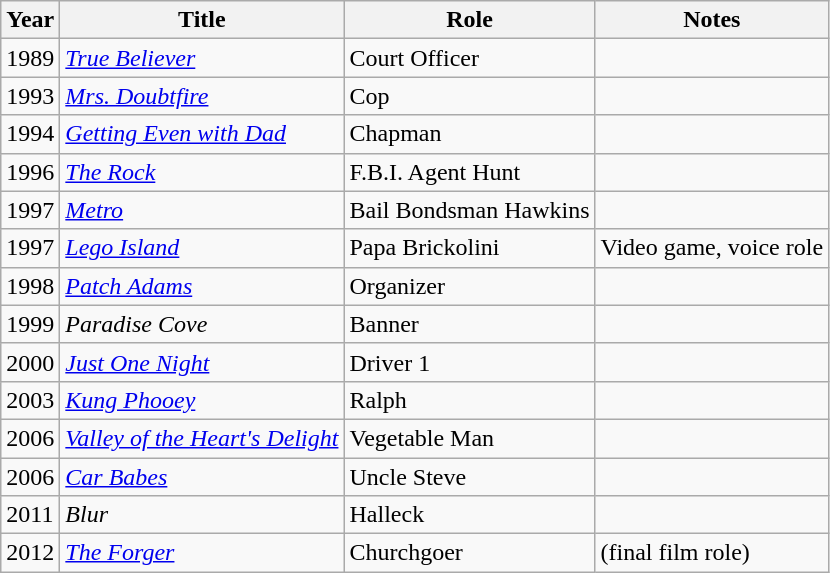<table class="wikitable">
<tr>
<th>Year</th>
<th>Title</th>
<th>Role</th>
<th>Notes</th>
</tr>
<tr>
<td>1989</td>
<td><em><a href='#'>True Believer</a></em></td>
<td>Court Officer</td>
<td></td>
</tr>
<tr>
<td>1993</td>
<td><em><a href='#'>Mrs. Doubtfire</a></em></td>
<td>Cop</td>
<td></td>
</tr>
<tr>
<td>1994</td>
<td><em><a href='#'>Getting Even with Dad</a></em></td>
<td>Chapman</td>
<td></td>
</tr>
<tr>
<td>1996</td>
<td><em><a href='#'>The Rock</a></em></td>
<td>F.B.I. Agent Hunt</td>
<td></td>
</tr>
<tr>
<td>1997</td>
<td><em><a href='#'>Metro</a></em></td>
<td>Bail Bondsman Hawkins</td>
<td></td>
</tr>
<tr>
<td>1997</td>
<td><em><a href='#'>Lego Island</a></em></td>
<td>Papa Brickolini</td>
<td>Video game, voice role</td>
</tr>
<tr>
<td>1998</td>
<td><em><a href='#'>Patch Adams</a></em></td>
<td>Organizer</td>
<td></td>
</tr>
<tr>
<td>1999</td>
<td><em>Paradise Cove</em></td>
<td>Banner</td>
<td></td>
</tr>
<tr>
<td>2000</td>
<td><em><a href='#'>Just One Night</a></em></td>
<td>Driver 1</td>
<td></td>
</tr>
<tr>
<td>2003</td>
<td><em><a href='#'>Kung Phooey</a></em></td>
<td>Ralph</td>
<td></td>
</tr>
<tr>
<td>2006</td>
<td><em><a href='#'>Valley of the Heart's Delight</a></em></td>
<td>Vegetable Man</td>
<td></td>
</tr>
<tr>
<td>2006</td>
<td><em><a href='#'>Car Babes</a></em></td>
<td>Uncle Steve</td>
<td></td>
</tr>
<tr>
<td>2011</td>
<td><em>Blur</em></td>
<td>Halleck</td>
<td></td>
</tr>
<tr>
<td>2012</td>
<td><em><a href='#'>The Forger</a></em></td>
<td>Churchgoer</td>
<td>(final film role)</td>
</tr>
</table>
